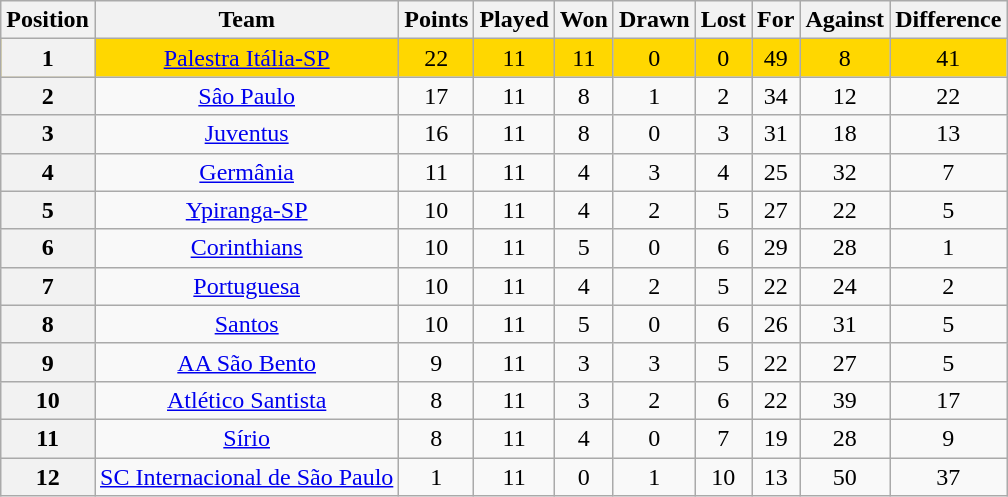<table class="wikitable" style="text-align:center">
<tr>
<th>Position</th>
<th>Team</th>
<th>Points</th>
<th>Played</th>
<th>Won</th>
<th>Drawn</th>
<th>Lost</th>
<th>For</th>
<th>Against</th>
<th>Difference</th>
</tr>
<tr style="background: gold;">
<th>1</th>
<td><a href='#'>Palestra Itália-SP</a></td>
<td>22</td>
<td>11</td>
<td>11</td>
<td>0</td>
<td>0</td>
<td>49</td>
<td>8</td>
<td>41</td>
</tr>
<tr>
<th>2</th>
<td><a href='#'>Sâo Paulo</a></td>
<td>17</td>
<td>11</td>
<td>8</td>
<td>1</td>
<td>2</td>
<td>34</td>
<td>12</td>
<td>22</td>
</tr>
<tr>
<th>3</th>
<td><a href='#'>Juventus</a></td>
<td>16</td>
<td>11</td>
<td>8</td>
<td>0</td>
<td>3</td>
<td>31</td>
<td>18</td>
<td>13</td>
</tr>
<tr>
<th>4</th>
<td><a href='#'>Germânia</a></td>
<td>11</td>
<td>11</td>
<td>4</td>
<td>3</td>
<td>4</td>
<td>25</td>
<td>32</td>
<td>7</td>
</tr>
<tr>
<th>5</th>
<td><a href='#'>Ypiranga-SP</a></td>
<td>10</td>
<td>11</td>
<td>4</td>
<td>2</td>
<td>5</td>
<td>27</td>
<td>22</td>
<td>5</td>
</tr>
<tr>
<th>6</th>
<td><a href='#'>Corinthians</a></td>
<td>10</td>
<td>11</td>
<td>5</td>
<td>0</td>
<td>6</td>
<td>29</td>
<td>28</td>
<td>1</td>
</tr>
<tr>
<th>7</th>
<td><a href='#'>Portuguesa</a></td>
<td>10</td>
<td>11</td>
<td>4</td>
<td>2</td>
<td>5</td>
<td>22</td>
<td>24</td>
<td>2</td>
</tr>
<tr>
<th>8</th>
<td><a href='#'>Santos</a></td>
<td>10</td>
<td>11</td>
<td>5</td>
<td>0</td>
<td>6</td>
<td>26</td>
<td>31</td>
<td>5</td>
</tr>
<tr>
<th>9</th>
<td><a href='#'>AA São Bento</a></td>
<td>9</td>
<td>11</td>
<td>3</td>
<td>3</td>
<td>5</td>
<td>22</td>
<td>27</td>
<td>5</td>
</tr>
<tr>
<th>10</th>
<td><a href='#'>Atlético Santista</a></td>
<td>8</td>
<td>11</td>
<td>3</td>
<td>2</td>
<td>6</td>
<td>22</td>
<td>39</td>
<td>17</td>
</tr>
<tr>
<th>11</th>
<td><a href='#'>Sírio</a></td>
<td>8</td>
<td>11</td>
<td>4</td>
<td>0</td>
<td>7</td>
<td>19</td>
<td>28</td>
<td>9</td>
</tr>
<tr>
<th>12</th>
<td><a href='#'>SC Internacional de São Paulo</a></td>
<td>1</td>
<td>11</td>
<td>0</td>
<td>1</td>
<td>10</td>
<td>13</td>
<td>50</td>
<td>37</td>
</tr>
</table>
